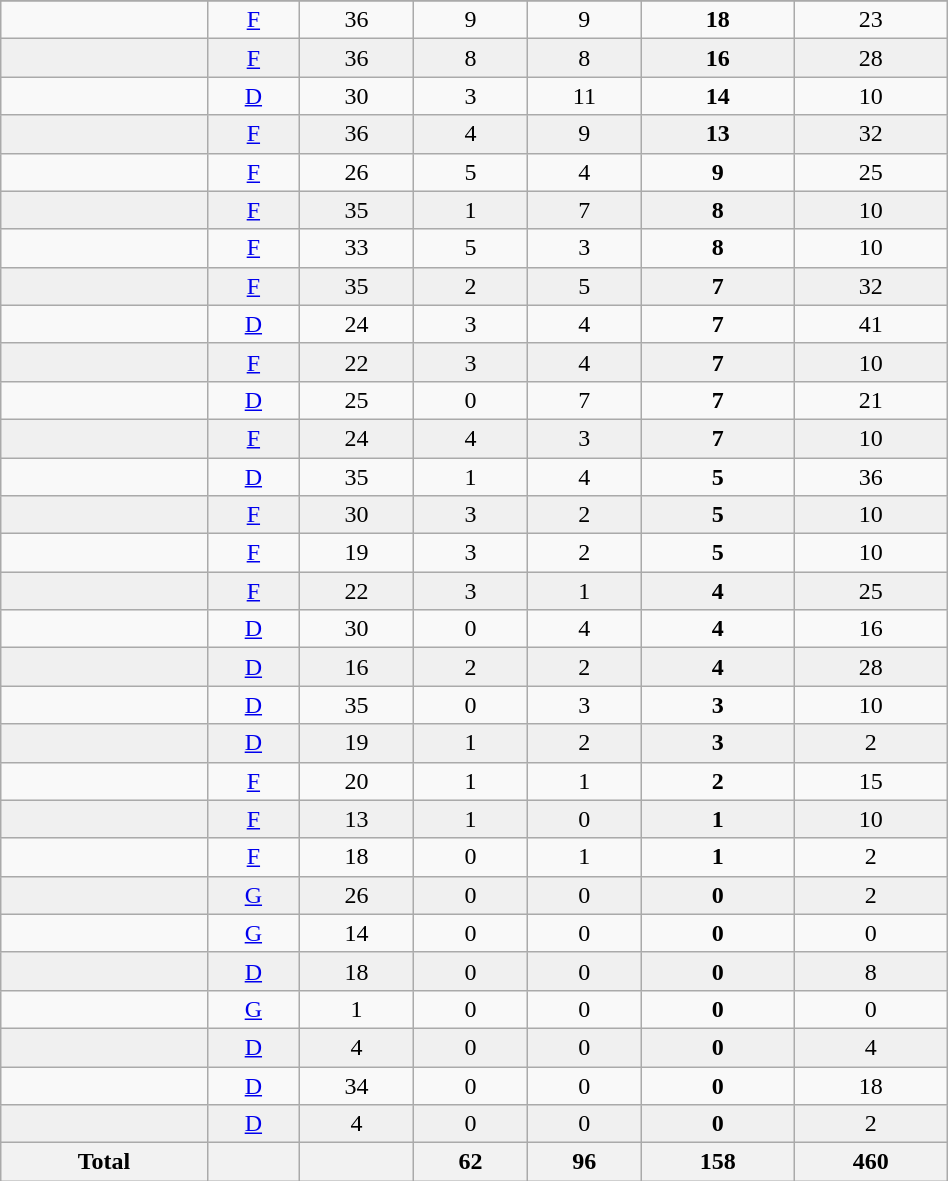<table class="wikitable sortable" width ="50%">
<tr align="center">
</tr>
<tr align="center" bgcolor="">
<td></td>
<td><a href='#'>F</a></td>
<td>36</td>
<td>9</td>
<td>9</td>
<td><strong>18</strong></td>
<td>23</td>
</tr>
<tr align="center" bgcolor="f0f0f0">
<td></td>
<td><a href='#'>F</a></td>
<td>36</td>
<td>8</td>
<td>8</td>
<td><strong>16</strong></td>
<td>28</td>
</tr>
<tr align="center" bgcolor="">
<td></td>
<td><a href='#'>D</a></td>
<td>30</td>
<td>3</td>
<td>11</td>
<td><strong>14</strong></td>
<td>10</td>
</tr>
<tr align="center" bgcolor="f0f0f0">
<td></td>
<td><a href='#'>F</a></td>
<td>36</td>
<td>4</td>
<td>9</td>
<td><strong>13</strong></td>
<td>32</td>
</tr>
<tr align="center" bgcolor="">
<td></td>
<td><a href='#'>F</a></td>
<td>26</td>
<td>5</td>
<td>4</td>
<td><strong>9</strong></td>
<td>25</td>
</tr>
<tr align="center" bgcolor="f0f0f0">
<td></td>
<td><a href='#'>F</a></td>
<td>35</td>
<td>1</td>
<td>7</td>
<td><strong>8</strong></td>
<td>10</td>
</tr>
<tr align="center" bgcolor="">
<td></td>
<td><a href='#'>F</a></td>
<td>33</td>
<td>5</td>
<td>3</td>
<td><strong>8</strong></td>
<td>10</td>
</tr>
<tr align="center" bgcolor="f0f0f0">
<td></td>
<td><a href='#'>F</a></td>
<td>35</td>
<td>2</td>
<td>5</td>
<td><strong>7</strong></td>
<td>32</td>
</tr>
<tr align="center" bgcolor="">
<td></td>
<td><a href='#'>D</a></td>
<td>24</td>
<td>3</td>
<td>4</td>
<td><strong>7</strong></td>
<td>41</td>
</tr>
<tr align="center" bgcolor="f0f0f0">
<td></td>
<td><a href='#'>F</a></td>
<td>22</td>
<td>3</td>
<td>4</td>
<td><strong>7</strong></td>
<td>10</td>
</tr>
<tr align="center" bgcolor="">
<td></td>
<td><a href='#'>D</a></td>
<td>25</td>
<td>0</td>
<td>7</td>
<td><strong>7</strong></td>
<td>21</td>
</tr>
<tr align="center" bgcolor="f0f0f0">
<td></td>
<td><a href='#'>F</a></td>
<td>24</td>
<td>4</td>
<td>3</td>
<td><strong>7</strong></td>
<td>10</td>
</tr>
<tr align="center" bgcolor="">
<td></td>
<td><a href='#'>D</a></td>
<td>35</td>
<td>1</td>
<td>4</td>
<td><strong>5</strong></td>
<td>36</td>
</tr>
<tr align="center" bgcolor="f0f0f0">
<td></td>
<td><a href='#'>F</a></td>
<td>30</td>
<td>3</td>
<td>2</td>
<td><strong>5</strong></td>
<td>10</td>
</tr>
<tr align="center" bgcolor="">
<td></td>
<td><a href='#'>F</a></td>
<td>19</td>
<td>3</td>
<td>2</td>
<td><strong>5</strong></td>
<td>10</td>
</tr>
<tr align="center" bgcolor="f0f0f0">
<td></td>
<td><a href='#'>F</a></td>
<td>22</td>
<td>3</td>
<td>1</td>
<td><strong>4</strong></td>
<td>25</td>
</tr>
<tr align="center" bgcolor="">
<td></td>
<td><a href='#'>D</a></td>
<td>30</td>
<td>0</td>
<td>4</td>
<td><strong>4</strong></td>
<td>16</td>
</tr>
<tr align="center" bgcolor="f0f0f0">
<td></td>
<td><a href='#'>D</a></td>
<td>16</td>
<td>2</td>
<td>2</td>
<td><strong>4</strong></td>
<td>28</td>
</tr>
<tr align="center" bgcolor="">
<td></td>
<td><a href='#'>D</a></td>
<td>35</td>
<td>0</td>
<td>3</td>
<td><strong>3</strong></td>
<td>10</td>
</tr>
<tr align="center" bgcolor="f0f0f0">
<td></td>
<td><a href='#'>D</a></td>
<td>19</td>
<td>1</td>
<td>2</td>
<td><strong>3</strong></td>
<td>2</td>
</tr>
<tr align="center" bgcolor="">
<td></td>
<td><a href='#'>F</a></td>
<td>20</td>
<td>1</td>
<td>1</td>
<td><strong>2</strong></td>
<td>15</td>
</tr>
<tr align="center" bgcolor="f0f0f0">
<td></td>
<td><a href='#'>F</a></td>
<td>13</td>
<td>1</td>
<td>0</td>
<td><strong>1</strong></td>
<td>10</td>
</tr>
<tr align="center" bgcolor="">
<td></td>
<td><a href='#'>F</a></td>
<td>18</td>
<td>0</td>
<td>1</td>
<td><strong>1</strong></td>
<td>2</td>
</tr>
<tr align="center" bgcolor="f0f0f0">
<td></td>
<td><a href='#'>G</a></td>
<td>26</td>
<td>0</td>
<td>0</td>
<td><strong>0</strong></td>
<td>2</td>
</tr>
<tr align="center" bgcolor="">
<td></td>
<td><a href='#'>G</a></td>
<td>14</td>
<td>0</td>
<td>0</td>
<td><strong>0</strong></td>
<td>0</td>
</tr>
<tr align="center" bgcolor="f0f0f0">
<td></td>
<td><a href='#'>D</a></td>
<td>18</td>
<td>0</td>
<td>0</td>
<td><strong>0</strong></td>
<td>8</td>
</tr>
<tr align="center" bgcolor="">
<td></td>
<td><a href='#'>G</a></td>
<td>1</td>
<td>0</td>
<td>0</td>
<td><strong>0</strong></td>
<td>0</td>
</tr>
<tr align="center" bgcolor="f0f0f0">
<td></td>
<td><a href='#'>D</a></td>
<td>4</td>
<td>0</td>
<td>0</td>
<td><strong>0</strong></td>
<td>4</td>
</tr>
<tr align="center" bgcolor="">
<td></td>
<td><a href='#'>D</a></td>
<td>34</td>
<td>0</td>
<td>0</td>
<td><strong>0</strong></td>
<td>18</td>
</tr>
<tr align="center" bgcolor="f0f0f0">
<td></td>
<td><a href='#'>D</a></td>
<td>4</td>
<td>0</td>
<td>0</td>
<td><strong>0</strong></td>
<td>2</td>
</tr>
<tr>
<th>Total</th>
<th></th>
<th></th>
<th>62</th>
<th>96</th>
<th>158</th>
<th>460</th>
</tr>
</table>
